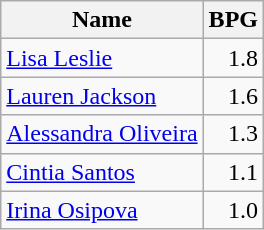<table class=wikitable>
<tr>
<th>Name</th>
<th>BPG</th>
</tr>
<tr>
<td> <a href='#'>Lisa Leslie</a></td>
<td align=right>1.8</td>
</tr>
<tr>
<td> <a href='#'>Lauren Jackson</a></td>
<td align=right>1.6</td>
</tr>
<tr>
<td> <a href='#'>Alessandra Oliveira</a></td>
<td align=right>1.3</td>
</tr>
<tr>
<td> <a href='#'>Cintia Santos</a></td>
<td align=right>1.1</td>
</tr>
<tr>
<td> <a href='#'>Irina Osipova</a></td>
<td align=right>1.0</td>
</tr>
</table>
